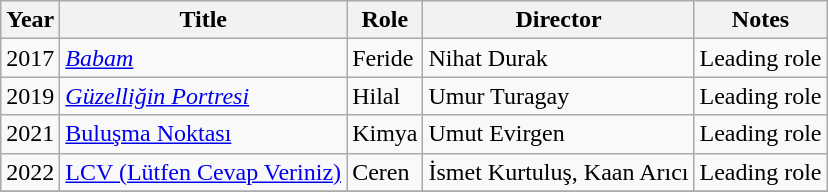<table class="wikitable">
<tr>
<th>Year</th>
<th>Title</th>
<th>Role</th>
<th>Director</th>
<th>Notes</th>
</tr>
<tr>
<td>2017</td>
<td><em><a href='#'>Babam</a></em></td>
<td>Feride</td>
<td>Nihat Durak</td>
<td>Leading role</td>
</tr>
<tr>
<td>2019</td>
<td><em><a href='#'>Güzelliğin Portresi</a></td>
<td>Hilal</td>
<td>Umur Turagay</td>
<td>Leading role</td>
</tr>
<tr>
<td>2021</td>
<td></em><a href='#'>Buluşma Noktası</a><em></td>
<td>Kimya</td>
<td>Umut Evirgen</td>
<td>Leading role</td>
</tr>
<tr>
<td>2022</td>
<td></em><a href='#'>LCV (Lütfen Cevap Veriniz)</a><em></td>
<td>Ceren</td>
<td>İsmet Kurtuluş, Kaan Arıcı</td>
<td>Leading role</td>
</tr>
<tr>
</tr>
</table>
